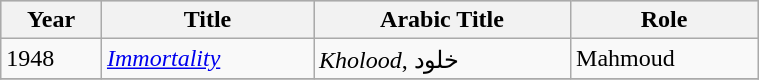<table class="wikitable" style="width: 40%;">
<tr bgcolor="#CCCCCC">
<th>Year</th>
<th>Title</th>
<th>Arabic Title</th>
<th>Role</th>
</tr>
<tr>
<td>1948</td>
<td><em><a href='#'>Immortality</a></em></td>
<td><em>Kholood</em>, خلود</td>
<td>Mahmoud</td>
</tr>
<tr>
</tr>
</table>
